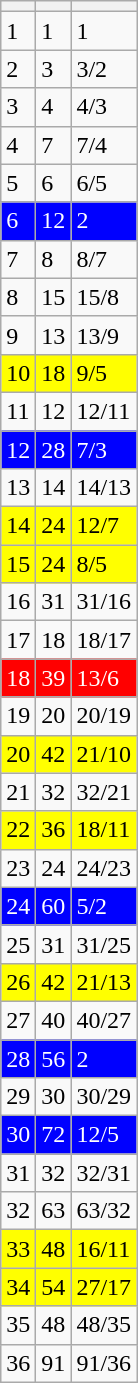<table class="wikitable">
<tr>
<th></th>
<th></th>
<th></th>
</tr>
<tr>
<td>1</td>
<td>1</td>
<td>1</td>
</tr>
<tr>
<td>2</td>
<td>3</td>
<td>3/2</td>
</tr>
<tr>
<td>3</td>
<td>4</td>
<td>4/3</td>
</tr>
<tr>
<td>4</td>
<td>7</td>
<td>7/4</td>
</tr>
<tr>
<td>5</td>
<td>6</td>
<td>6/5</td>
</tr>
<tr style="background: blue; color: white;">
<td>6</td>
<td>12</td>
<td>2</td>
</tr>
<tr>
<td>7</td>
<td>8</td>
<td>8/7</td>
</tr>
<tr>
<td>8</td>
<td>15</td>
<td>15/8</td>
</tr>
<tr>
<td>9</td>
<td>13</td>
<td>13/9</td>
</tr>
<tr style="background: yellow; color: black;">
<td>10</td>
<td>18</td>
<td>9/5</td>
</tr>
<tr>
<td>11</td>
<td>12</td>
<td>12/11</td>
</tr>
<tr style="background: blue; color: white;">
<td>12</td>
<td>28</td>
<td>7/3</td>
</tr>
<tr>
<td>13</td>
<td>14</td>
<td>14/13</td>
</tr>
<tr style="background: yellow; color: black;">
<td>14</td>
<td>24</td>
<td>12/7</td>
</tr>
<tr style="background: yellow; color: black;">
<td>15</td>
<td>24</td>
<td>8/5</td>
</tr>
<tr>
<td>16</td>
<td>31</td>
<td>31/16</td>
</tr>
<tr>
<td>17</td>
<td>18</td>
<td>18/17</td>
</tr>
<tr style="background: red; color: white;">
<td>18</td>
<td>39</td>
<td>13/6</td>
</tr>
<tr>
<td>19</td>
<td>20</td>
<td>20/19</td>
</tr>
<tr style="background: yellow; color: black;">
<td>20</td>
<td>42</td>
<td>21/10</td>
</tr>
<tr>
<td>21</td>
<td>32</td>
<td>32/21</td>
</tr>
<tr style="background: yellow; color: black;">
<td>22</td>
<td>36</td>
<td>18/11</td>
</tr>
<tr>
<td>23</td>
<td>24</td>
<td>24/23</td>
</tr>
<tr style="background: blue; color: white;">
<td>24</td>
<td>60</td>
<td>5/2</td>
</tr>
<tr>
<td>25</td>
<td>31</td>
<td>31/25</td>
</tr>
<tr style="background: yellow; color: black;">
<td>26</td>
<td>42</td>
<td>21/13</td>
</tr>
<tr>
<td>27</td>
<td>40</td>
<td>40/27</td>
</tr>
<tr style="background: blue; color: white;">
<td>28</td>
<td>56</td>
<td>2</td>
</tr>
<tr>
<td>29</td>
<td>30</td>
<td>30/29</td>
</tr>
<tr style="background: blue; color: white;">
<td>30</td>
<td>72</td>
<td>12/5</td>
</tr>
<tr>
<td>31</td>
<td>32</td>
<td>32/31</td>
</tr>
<tr>
<td>32</td>
<td>63</td>
<td>63/32</td>
</tr>
<tr style="background: yellow; color: black;">
<td>33</td>
<td>48</td>
<td>16/11</td>
</tr>
<tr style="background: yellow; color: black;">
<td>34</td>
<td>54</td>
<td>27/17</td>
</tr>
<tr>
<td>35</td>
<td>48</td>
<td>48/35</td>
</tr>
<tr>
<td>36</td>
<td>91</td>
<td>91/36</td>
</tr>
</table>
